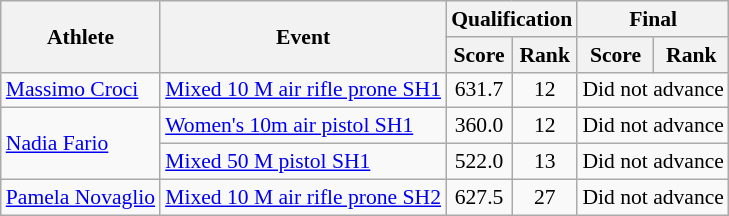<table class=wikitable style="font-size:90%">
<tr>
<th rowspan="2">Athlete</th>
<th rowspan="2">Event</th>
<th colspan="2">Qualification</th>
<th colspan="2">Final</th>
</tr>
<tr>
<th>Score</th>
<th>Rank</th>
<th>Score</th>
<th>Rank</th>
</tr>
<tr align=center>
<td align=left><a href='#'>Massimo Croci</a></td>
<td align=left><a href='#'> Mixed 10 M air rifle prone SH1</a></td>
<td>631.7</td>
<td>12</td>
<td colspan=2>Did not advance</td>
</tr>
<tr align=center>
<td align=left rowspan=2><a href='#'>Nadia Fario</a></td>
<td align=left><a href='#'>Women's 10m air pistol SH1</a></td>
<td>360.0</td>
<td>12</td>
<td colspan=2>Did not advance</td>
</tr>
<tr align=center>
<td align=left><a href='#'> Mixed 50 M pistol SH1</a></td>
<td>522.0</td>
<td>13</td>
<td colspan=2>Did not advance</td>
</tr>
<tr align=center>
<td align=left><a href='#'>Pamela Novaglio</a></td>
<td align=left><a href='#'> Mixed 10 M air rifle prone SH2</a></td>
<td>627.5</td>
<td>27</td>
<td colspan=2>Did not advance</td>
</tr>
</table>
